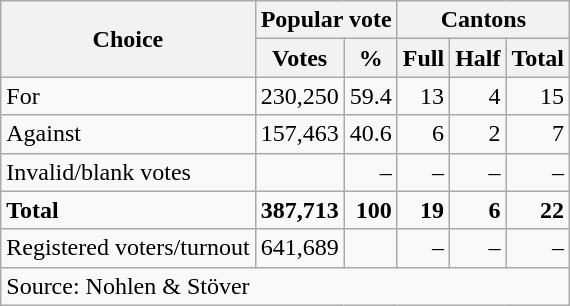<table class=wikitable style=text-align:right>
<tr>
<th rowspan=2>Choice</th>
<th colspan=2>Popular vote</th>
<th colspan=3>Cantons</th>
</tr>
<tr>
<th>Votes</th>
<th>%</th>
<th>Full</th>
<th>Half</th>
<th>Total</th>
</tr>
<tr>
<td align=left>For</td>
<td>230,250</td>
<td>59.4</td>
<td>13</td>
<td>4</td>
<td>15</td>
</tr>
<tr>
<td align=left>Against</td>
<td>157,463</td>
<td>40.6</td>
<td>6</td>
<td>2</td>
<td>7</td>
</tr>
<tr>
<td align=left>Invalid/blank votes</td>
<td></td>
<td>–</td>
<td>–</td>
<td>–</td>
<td>–</td>
</tr>
<tr>
<td align=left><strong>Total</strong></td>
<td><strong>387,713</strong></td>
<td><strong>100</strong></td>
<td><strong>19</strong></td>
<td><strong>6</strong></td>
<td><strong>22</strong></td>
</tr>
<tr>
<td align=left>Registered voters/turnout</td>
<td>641,689</td>
<td></td>
<td>–</td>
<td>–</td>
<td>–</td>
</tr>
<tr>
<td align=left colspan=6>Source: Nohlen & Stöver</td>
</tr>
</table>
